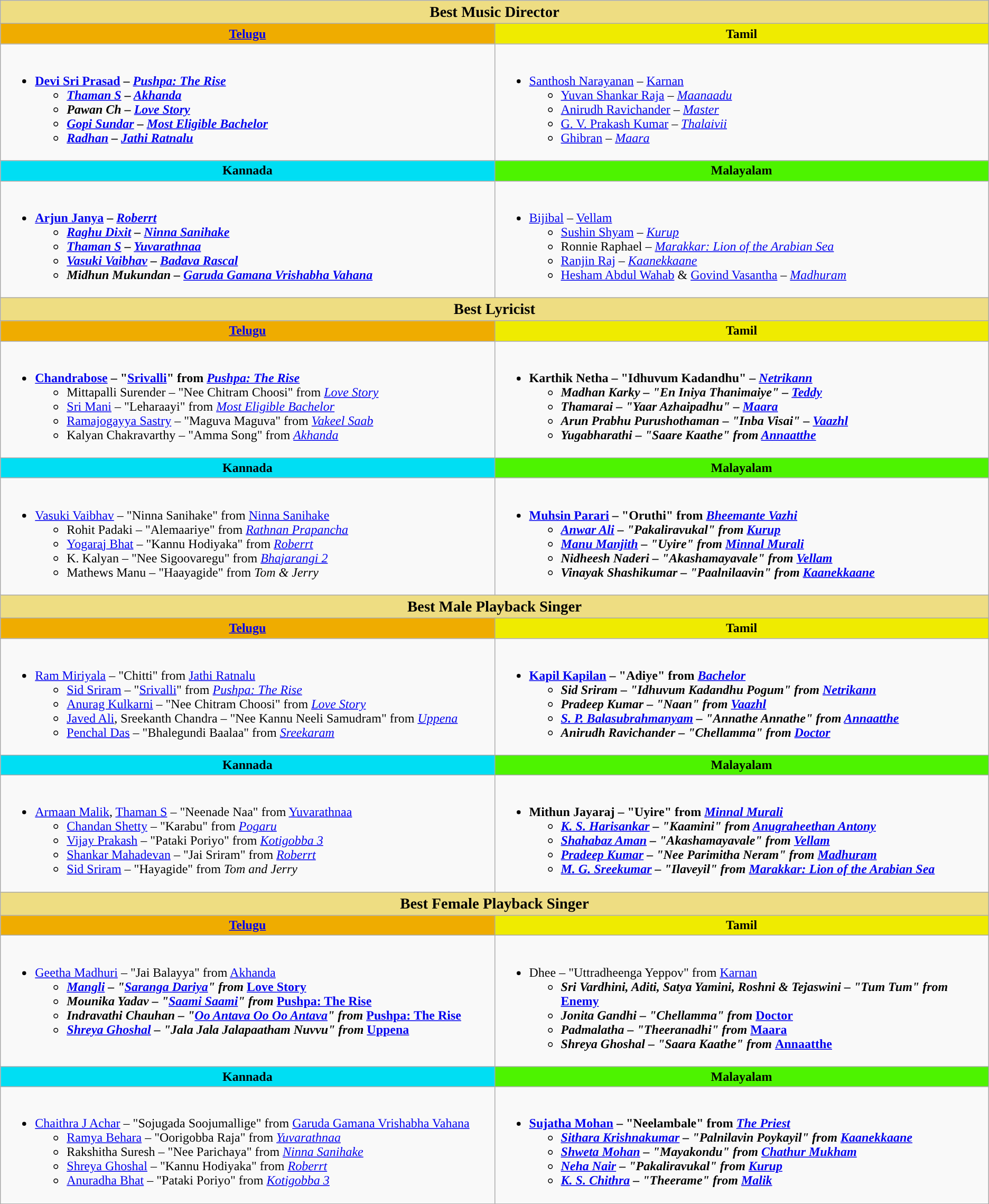<table class="wikitable" |>
<tr>
<th colspan="2" ! style="background:#eedd82; width:3000px; text-align:center;"><big><strong>Best Music Director</strong></big></th>
</tr>
<tr>
<th ! style="background:#efac00; width:50%; text-align:center;"><a href='#'>Telugu</a></th>
<th ! style="background:#efeb00; text-align:center;">Tamil</th>
</tr>
<tr>
<td valign="top"><br><ul><li><strong><a href='#'>Devi Sri Prasad</a> – <em><a href='#'>Pushpa: The Rise</a><strong><em><ul><li><a href='#'>Thaman S</a> – </em><a href='#'>Akhanda</a><em></li><li>Pawan Ch – <a href='#'></em>Love Story<em></a></li><li><a href='#'>Gopi Sundar</a> – </em><a href='#'>Most Eligible Bachelor</a><em></li><li><a href='#'>Radhan</a> – </em><a href='#'>Jathi Ratnalu</a><em></li></ul></li></ul></td>
<td valign="top"><br><ul><li></strong><a href='#'>Santhosh Narayanan</a> – </em><a href='#'>Karnan</a></em></strong><ul><li><a href='#'>Yuvan Shankar Raja</a> – <em><a href='#'>Maanaadu</a></em></li><li><a href='#'>Anirudh Ravichander</a> – <em><a href='#'>Master</a></em></li><li><a href='#'>G. V. Prakash Kumar</a> – <em><a href='#'>Thalaivii</a></em></li><li><a href='#'>Ghibran</a> – <em><a href='#'>Maara</a></em></li></ul></li></ul></td>
</tr>
<tr>
<th ! style="background:#00def3; text-align:center;">Kannada</th>
<th ! style="background:#4df300; text-align:center;">Malayalam</th>
</tr>
<tr>
<td valign="top"><br><ul><li><strong><a href='#'>Arjun Janya</a> – <em><a href='#'>Roberrt</a><strong><em><ul><li><a href='#'>Raghu Dixit</a> – </em><a href='#'>Ninna Sanihake</a><em></li><li><a href='#'>Thaman S</a> – </em><a href='#'>Yuvarathnaa</a><em></li><li><a href='#'>Vasuki Vaibhav</a> – </em><a href='#'>Badava Rascal</a><em></li><li>Midhun Mukundan – </em><a href='#'>Garuda Gamana Vrishabha Vahana</a><em></li></ul></li></ul></td>
<td><br><ul><li></strong><a href='#'>Bijibal</a> – </em><a href='#'>Vellam</a></em></strong><ul><li><a href='#'>Sushin Shyam</a> – <em><a href='#'>Kurup</a></em></li><li>Ronnie Raphael – <em><a href='#'>Marakkar: Lion of the Arabian Sea</a></em></li><li><a href='#'>Ranjin Raj</a> – <em><a href='#'>Kaanekkaane</a></em></li><li><a href='#'>Hesham Abdul Wahab</a> & <a href='#'>Govind Vasantha</a> – <em><a href='#'>Madhuram</a></em></li></ul></li></ul></td>
</tr>
<tr>
<th colspan="2" ! style="background:#eedd82; text-align:center;"><big><strong>Best Lyricist</strong></big></th>
</tr>
<tr>
<th ! style="background:#efac00; text-align:center;"><a href='#'>Telugu</a></th>
<th ! style="background:#efeb00; text-align:center;">Tamil</th>
</tr>
<tr>
<td valign="top"><br><ul><li><strong><a href='#'>Chandrabose</a> – "<a href='#'>Srivalli</a>" from <a href='#'><em>Pushpa: The Rise</em></a></strong><ul><li>Mittapalli Surender – "Nee Chitram Choosi" from <a href='#'><em>Love Story</em></a></li><li><a href='#'>Sri Mani</a> – "Leharaayi" from <em><a href='#'>Most Eligible Bachelor</a></em></li><li><a href='#'>Ramajogayya Sastry</a> – "Maguva Maguva" from <em><a href='#'>Vakeel Saab</a></em></li><li>Kalyan Chakravarthy – "Amma Song" from <em><a href='#'>Akhanda</a></em></li></ul></li></ul></td>
<td valign="top"><br><ul><li><strong>Karthik Netha – "Idhuvum Kadandhu" – <em><a href='#'>Netrikann</a><strong><em><ul><li>Madhan Karky – "En Iniya Thanimaiye" – </em><a href='#'>Teddy</a><em></li><li>Thamarai – "Yaar Azhaipadhu" – </em><a href='#'>Maara</a><em></li><li>Arun Prabhu Purushothaman – "Inba Visai" – </em><a href='#'>Vaazhl</a><em></li><li>Yugabharathi – "Saare Kaathe" from </em><a href='#'>Annaatthe</a><em></li></ul></li></ul></td>
</tr>
<tr>
<th ! style="background:#00def3; text-align:center;">Kannada</th>
<th ! style="background:#4df300; text-align:center;">Malayalam</th>
</tr>
<tr>
<td valign="top"><br><ul><li></strong><a href='#'>Vasuki Vaibhav</a><strong> </strong>– "Ninna Sanihake" from </em><a href='#'>Ninna Sanihake</a></em></strong><ul><li>Rohit Padaki – "Alemaariye" from <em><a href='#'>Rathnan Prapancha</a></em></li><li><a href='#'>Yogaraj Bhat</a> – "Kannu Hodiyaka" from <em><a href='#'>Roberrt</a></em></li><li>K. Kalyan – "Nee Sigoovaregu" from <em><a href='#'>Bhajarangi 2</a></em></li><li>Mathews Manu – "Haayagide" from <em>Tom & Jerry</em></li></ul></li></ul></td>
<td><br><ul><li><strong><a href='#'>Muhsin Parari</a> – "Oruthi" from <em><a href='#'>Bheemante Vazhi</a><strong><em><ul><li><a href='#'>Anwar Ali</a> – "Pakaliravukal" from </em><a href='#'>Kurup</a><em></li><li><a href='#'>Manu Manjith</a> – "Uyire" from </em><a href='#'>Minnal Murali</a><em></li><li>Nidheesh Naderi – "Akashamayavale" from </em><a href='#'>Vellam</a><em></li><li>Vinayak Shashikumar – "Paalnilaavin" from </em><a href='#'>Kaanekkaane</a><em></li></ul></li></ul></td>
</tr>
<tr>
<th colspan="2" ! style="background:#eedd82; text-align:center;"><big></strong>Best Male Playback Singer<strong></big></th>
</tr>
<tr>
<th ! style="background:#efac00; text-align:center;"><a href='#'>Telugu</a></th>
<th ! style="background:#efeb00; text-align:center;">Tamil</th>
</tr>
<tr>
<td valign="top"><br><ul><li></strong><a href='#'>Ram Miriyala</a> – "Chitti" from </em><a href='#'>Jathi Ratnalu</a></em></strong><ul><li><a href='#'>Sid Sriram</a> – "<a href='#'>Srivalli</a>" from <a href='#'><em>Pushpa: The Rise</em></a></li><li><a href='#'>Anurag Kulkarni</a> – "Nee Chitram Choosi" from <a href='#'><em>Love Story</em></a></li><li><a href='#'>Javed Ali</a>, Sreekanth Chandra – "Nee Kannu Neeli Samudram" from <a href='#'><em>Uppena</em></a></li><li><a href='#'>Penchal Das</a> – "Bhalegundi Baalaa" from <em><a href='#'>Sreekaram</a></em></li></ul></li></ul></td>
<td valign="top"><br><ul><li><strong><a href='#'>Kapil Kapilan</a> – "Adiye" from <em><a href='#'>Bachelor</a><strong><em><ul><li>Sid Sriram – "Idhuvum Kadandhu Pogum" from </em><a href='#'>Netrikann</a><em></li><li>Pradeep Kumar – "Naan" from </em><a href='#'>Vaazhl</a><em></li><li><a href='#'>S. P. Balasubrahmanyam</a> – "Annathe Annathe" from </em><a href='#'>Annaatthe</a><em></li><li>Anirudh Ravichander – "Chellamma" from </em><a href='#'>Doctor</a><em></li></ul></li></ul></td>
</tr>
<tr>
<th ! style="background:#00def3; text-align:center;">Kannada</th>
<th ! style="background:#4df300; text-align:center;">Malayalam</th>
</tr>
<tr>
<td valign="top"><br><ul><li></strong><a href='#'>Armaan Malik</a>, <a href='#'>Thaman S</a> – "Neenade Naa" from </em><a href='#'>Yuvarathnaa</a></em></strong><ul><li><a href='#'>Chandan Shetty</a> – "Karabu" from <em><a href='#'>Pogaru</a></em></li><li><a href='#'>Vijay Prakash</a> – "Pataki Poriyo" from <em><a href='#'>Kotigobba 3</a></em></li><li><a href='#'>Shankar Mahadevan</a> – "Jai Sriram" from <em><a href='#'>Roberrt</a></em></li><li><a href='#'>Sid Sriram</a> – "Hayagide" from <em>Tom and Jerry</em></li></ul></li></ul></td>
<td><br><ul><li><strong>Mithun Jayaraj – "Uyire" from <em><a href='#'>Minnal Murali</a><strong><em><ul><li><a href='#'>K. S. Harisankar</a> – "Kaamini" from </em><a href='#'>Anugraheethan Antony</a><em></li><li><a href='#'>Shahabaz Aman</a> – "Akashamayavale" from </em><a href='#'>Vellam</a><em></li><li><a href='#'>Pradeep Kumar</a> – "Nee Parimitha Neram" from </em><a href='#'>Madhuram</a><em></li><li><a href='#'>M. G. Sreekumar</a> – "Ilaveyil" from </em><a href='#'>Marakkar: Lion of the Arabian Sea</a><em></li></ul></li></ul></td>
</tr>
<tr>
<th colspan="2" ! style="background:#eedd82; text-align:center;"><big></strong>Best Female Playback Singer<strong></big></th>
</tr>
<tr>
<th ! style="background:#efac00; text-align:center;"><a href='#'>Telugu</a></th>
<th ! style="background:#efeb00; text-align:center;">Tamil</th>
</tr>
<tr>
<td valign="top"><br><ul><li></strong><a href='#'>Geetha Madhuri</a> – "Jai Balayya" from <a href='#'></em>Akhanda<em></a><strong><ul><li><a href='#'>Mangli</a> – "<a href='#'>Saranga Dariya</a>" from <a href='#'></em>Love Story<em></a></li><li>Mounika Yadav – "<a href='#'>Saami Saami</a>" from <a href='#'></em>Pushpa: The Rise<em></a></li><li>Indravathi Chauhan – "<a href='#'>Oo Antava Oo Oo Antava</a>" from <a href='#'></em>Pushpa: The Rise<em></a></li><li><a href='#'>Shreya Ghoshal</a> – "Jala Jala Jalapaatham Nuvvu" from <a href='#'></em>Uppena<em></a></li></ul></li></ul></td>
<td valign="top"><br><ul><li></strong>Dhee – "Uttradheenga Yeppov" from <a href='#'></em>Karnan<em></a><strong><ul><li>Sri Vardhini, Aditi, Satya Yamini, Roshni & Tejaswini – "Tum Tum" from </em><a href='#'>Enemy</a><em></li><li>Jonita Gandhi – "Chellamma" from <a href='#'></em>Doctor<em></a></li><li>Padmalatha – "Theeranadhi" from </em><a href='#'>Maara</a><em></li><li>Shreya Ghoshal – "Saara Kaathe" from <a href='#'></em>Annaatthe<em></a></li></ul></li></ul></td>
</tr>
<tr>
<th ! style="background:#00def3; text-align:center;">Kannada</th>
<th ! style="background:#4df300; text-align:center;">Malayalam</th>
</tr>
<tr>
<td valign="top"><br><ul><li></strong><a href='#'>Chaithra J Achar</a> – "Sojugada Soojumallige" from </em><a href='#'>Garuda Gamana Vrishabha Vahana</a></em></strong><ul><li><a href='#'>Ramya Behara</a> – "Oorigobba Raja" from <em><a href='#'>Yuvarathnaa</a></em></li><li>Rakshitha Suresh – "Nee Parichaya" from <em><a href='#'>Ninna Sanihake</a></em></li><li><a href='#'>Shreya Ghoshal</a> – "Kannu Hodiyaka" from <em><a href='#'>Roberrt</a></em></li><li><a href='#'>Anuradha Bhat</a> – "Pataki Poriyo" from <em><a href='#'>Kotigobba 3</a></em></li></ul></li></ul></td>
<td><br><ul><li><strong><a href='#'>Sujatha Mohan</a> – "Neelambale" from <em><a href='#'>The Priest</a><strong><em><ul><li><a href='#'>Sithara Krishnakumar</a> – "Palnilavin Poykayil" from </em><a href='#'>Kaanekkaane</a><em></li><li><a href='#'>Shweta Mohan</a> – "Mayakondu" from </em><a href='#'>Chathur Mukham</a><em></li><li><a href='#'>Neha Nair</a> – "Pakaliravukal" from </em><a href='#'>Kurup</a><em></li><li><a href='#'>K. S. Chithra</a> – "Theerame" from </em><a href='#'>Malik</a><em></li></ul></li></ul></td>
</tr>
<tr>
</tr>
</table>
